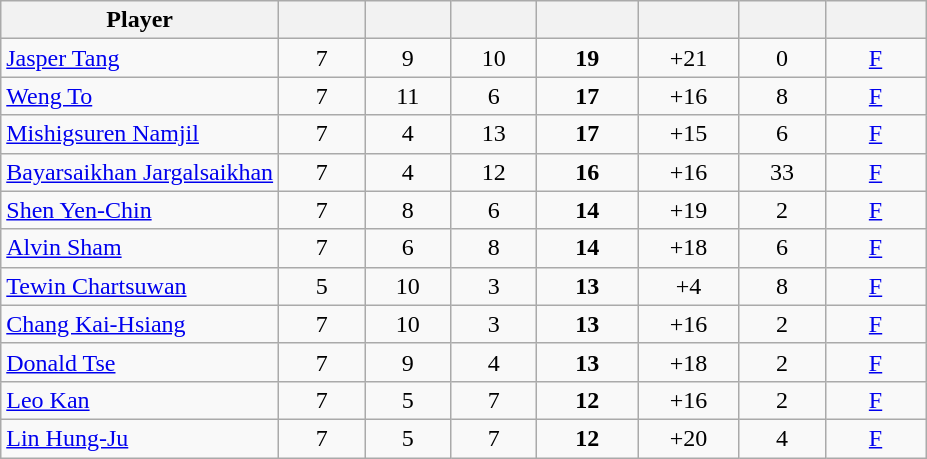<table class="wikitable sortable" style="text-align:center;">
<tr>
<th>Player</th>
<th width="50px"></th>
<th width="50px"></th>
<th width="50px"></th>
<th width="60px"></th>
<th width="60px"></th>
<th width="50px"></th>
<th width="60px"></th>
</tr>
<tr>
<td style="text-align:left;"> <a href='#'>Jasper Tang</a></td>
<td>7</td>
<td>9</td>
<td>10</td>
<td><strong>19</strong></td>
<td>+21</td>
<td>0</td>
<td><a href='#'>F</a></td>
</tr>
<tr>
<td style="text-align:left;"> <a href='#'>Weng To</a></td>
<td>7</td>
<td>11</td>
<td>6</td>
<td><strong>17</strong></td>
<td>+16</td>
<td>8</td>
<td><a href='#'>F</a></td>
</tr>
<tr>
<td style="text-align:left;"> <a href='#'>Mishigsuren Namjil</a></td>
<td>7</td>
<td>4</td>
<td>13</td>
<td><strong>17</strong></td>
<td>+15</td>
<td>6</td>
<td><a href='#'>F</a></td>
</tr>
<tr>
<td style="text-align:left;"> <a href='#'>Bayarsaikhan Jargalsaikhan</a></td>
<td>7</td>
<td>4</td>
<td>12</td>
<td><strong>16</strong></td>
<td>+16</td>
<td>33</td>
<td><a href='#'>F</a></td>
</tr>
<tr>
<td style="text-align:left;"> <a href='#'>Shen Yen-Chin</a></td>
<td>7</td>
<td>8</td>
<td>6</td>
<td><strong>14</strong></td>
<td>+19</td>
<td>2</td>
<td><a href='#'>F</a></td>
</tr>
<tr>
<td style="text-align:left;"> <a href='#'>Alvin Sham</a></td>
<td>7</td>
<td>6</td>
<td>8</td>
<td><strong>14</strong></td>
<td>+18</td>
<td>6</td>
<td><a href='#'>F</a></td>
</tr>
<tr>
<td style="text-align:left;"> <a href='#'>Tewin Chartsuwan</a></td>
<td>5</td>
<td>10</td>
<td>3</td>
<td><strong>13</strong></td>
<td>+4</td>
<td>8</td>
<td><a href='#'>F</a></td>
</tr>
<tr>
<td style="text-align:left;"> <a href='#'>Chang Kai-Hsiang</a></td>
<td>7</td>
<td>10</td>
<td>3</td>
<td><strong>13</strong></td>
<td>+16</td>
<td>2</td>
<td><a href='#'>F</a></td>
</tr>
<tr>
<td style="text-align:left;"> <a href='#'>Donald Tse</a></td>
<td>7</td>
<td>9</td>
<td>4</td>
<td><strong>13</strong></td>
<td>+18</td>
<td>2</td>
<td><a href='#'>F</a></td>
</tr>
<tr>
<td style="text-align:left;"> <a href='#'>Leo Kan</a></td>
<td>7</td>
<td>5</td>
<td>7</td>
<td><strong>12</strong></td>
<td>+16</td>
<td>2</td>
<td><a href='#'>F</a></td>
</tr>
<tr>
<td style="text-align:left;"> <a href='#'>Lin Hung-Ju</a></td>
<td>7</td>
<td>5</td>
<td>7</td>
<td><strong>12</strong></td>
<td>+20</td>
<td>4</td>
<td><a href='#'>F</a></td>
</tr>
</table>
